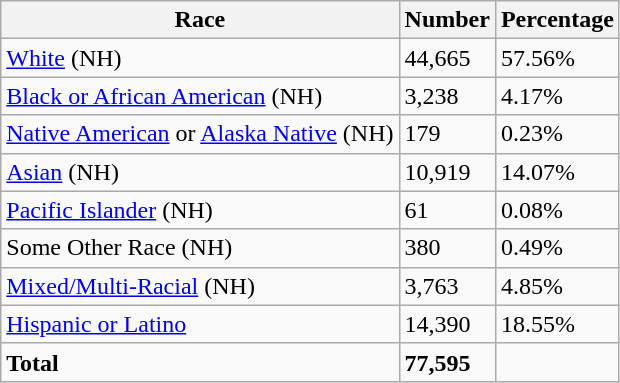<table class="wikitable">
<tr>
<th>Race</th>
<th>Number</th>
<th>Percentage</th>
</tr>
<tr>
<td><a href='#'>White</a> (NH)</td>
<td>44,665</td>
<td>57.56%</td>
</tr>
<tr>
<td><a href='#'>Black or African American</a> (NH)</td>
<td>3,238</td>
<td>4.17%</td>
</tr>
<tr>
<td><a href='#'>Native American</a> or <a href='#'>Alaska Native</a> (NH)</td>
<td>179</td>
<td>0.23%</td>
</tr>
<tr>
<td><a href='#'>Asian</a> (NH)</td>
<td>10,919</td>
<td>14.07%</td>
</tr>
<tr>
<td><a href='#'>Pacific Islander</a> (NH)</td>
<td>61</td>
<td>0.08%</td>
</tr>
<tr>
<td>Some Other Race (NH)</td>
<td>380</td>
<td>0.49%</td>
</tr>
<tr>
<td><a href='#'>Mixed/Multi-Racial</a> (NH)</td>
<td>3,763</td>
<td>4.85%</td>
</tr>
<tr>
<td><a href='#'>Hispanic or Latino</a></td>
<td>14,390</td>
<td>18.55%</td>
</tr>
<tr>
<td><strong>Total</strong></td>
<td><strong>77,595</strong></td>
<td></td>
</tr>
</table>
